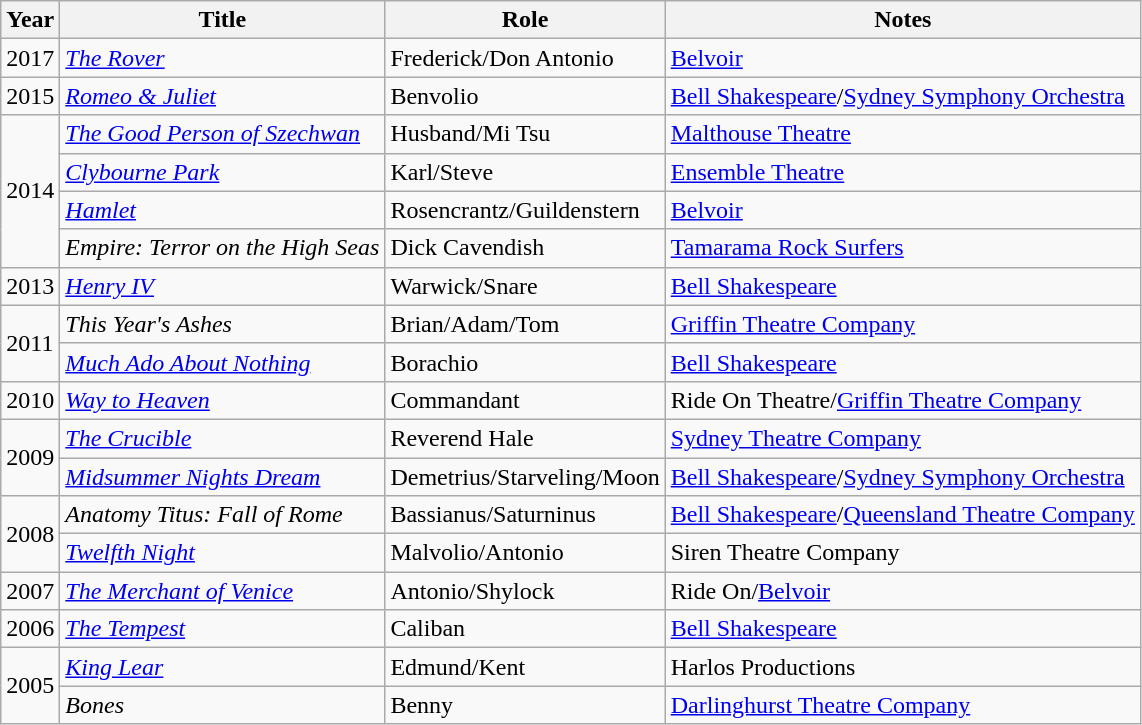<table class="wikitable sortable">
<tr>
<th>Year</th>
<th>Title</th>
<th>Role</th>
<th class="unsortable">Notes</th>
</tr>
<tr>
<td>2017</td>
<td><em><a href='#'>The Rover</a> </em></td>
<td>Frederick/Don Antonio</td>
<td><a href='#'>Belvoir</a></td>
</tr>
<tr>
<td>2015</td>
<td><em><a href='#'>Romeo & Juliet</a> </em></td>
<td>Benvolio</td>
<td><a href='#'>Bell Shakespeare</a>/<a href='#'>Sydney Symphony Orchestra</a></td>
</tr>
<tr>
<td rowspan="4">2014</td>
<td><em><a href='#'>The Good Person of Szechwan</a></em></td>
<td>Husband/Mi Tsu</td>
<td><a href='#'>Malthouse Theatre</a></td>
</tr>
<tr>
<td><em><a href='#'>Clybourne Park</a></em></td>
<td>Karl/Steve</td>
<td><a href='#'>Ensemble Theatre</a></td>
</tr>
<tr>
<td><em><a href='#'>Hamlet</a></em></td>
<td>Rosencrantz/Guildenstern</td>
<td><a href='#'>Belvoir</a></td>
</tr>
<tr>
<td><em>Empire: Terror on the High Seas</em></td>
<td>Dick Cavendish</td>
<td><a href='#'>Tamarama Rock Surfers</a></td>
</tr>
<tr>
<td>2013</td>
<td><em><a href='#'>Henry IV</a></em></td>
<td>Warwick/Snare</td>
<td><a href='#'>Bell Shakespeare</a></td>
</tr>
<tr>
<td rowspan="2">2011</td>
<td><em>This Year's Ashes</em></td>
<td>Brian/Adam/Tom</td>
<td><a href='#'>Griffin Theatre Company</a></td>
</tr>
<tr>
<td><em><a href='#'>Much Ado About Nothing</a></em></td>
<td>Borachio</td>
<td><a href='#'>Bell Shakespeare</a></td>
</tr>
<tr>
<td>2010</td>
<td><em><a href='#'>Way to Heaven</a> </em></td>
<td>Commandant</td>
<td>Ride On Theatre/<a href='#'>Griffin Theatre Company</a></td>
</tr>
<tr>
<td rowspan="2">2009</td>
<td><em><a href='#'>The Crucible</a></em></td>
<td>Reverend Hale</td>
<td><a href='#'>Sydney Theatre Company</a></td>
</tr>
<tr>
<td><em><a href='#'>Midsummer Nights Dream</a></em></td>
<td>Demetrius/Starveling/Moon</td>
<td><a href='#'>Bell Shakespeare</a>/<a href='#'>Sydney Symphony Orchestra</a></td>
</tr>
<tr>
<td rowspan="2">2008</td>
<td><em>Anatomy Titus: Fall of Rome</em></td>
<td>Bassianus/Saturninus</td>
<td><a href='#'>Bell Shakespeare</a>/<a href='#'>Queensland Theatre Company</a></td>
</tr>
<tr>
<td><em><a href='#'>Twelfth Night</a></em></td>
<td>Malvolio/Antonio</td>
<td>Siren Theatre Company</td>
</tr>
<tr>
<td>2007</td>
<td><em><a href='#'>The Merchant of Venice</a></em></td>
<td>Antonio/Shylock</td>
<td>Ride On/<a href='#'>Belvoir</a></td>
</tr>
<tr>
<td>2006</td>
<td><em><a href='#'>The Tempest</a></em></td>
<td>Caliban</td>
<td><a href='#'>Bell Shakespeare</a></td>
</tr>
<tr>
<td rowspan="2">2005</td>
<td><em><a href='#'>King Lear</a></em></td>
<td>Edmund/Kent</td>
<td>Harlos Productions</td>
</tr>
<tr>
<td><em>Bones</em></td>
<td>Benny</td>
<td><a href='#'>Darlinghurst Theatre Company</a></td>
</tr>
</table>
